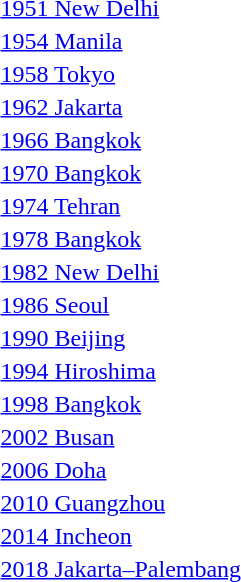<table>
<tr>
<td><a href='#'>1951 New Delhi</a></td>
<td></td>
<td></td>
<td></td>
</tr>
<tr>
<td><a href='#'>1954 Manila</a></td>
<td></td>
<td></td>
<td></td>
</tr>
<tr>
<td><a href='#'>1958 Tokyo</a></td>
<td></td>
<td></td>
<td></td>
</tr>
<tr>
<td><a href='#'>1962 Jakarta</a></td>
<td></td>
<td></td>
<td></td>
</tr>
<tr>
<td><a href='#'>1966 Bangkok</a></td>
<td></td>
<td></td>
<td></td>
</tr>
<tr>
<td><a href='#'>1970 Bangkok</a></td>
<td></td>
<td></td>
<td></td>
</tr>
<tr>
<td><a href='#'>1974 Tehran</a></td>
<td></td>
<td></td>
<td></td>
</tr>
<tr>
<td><a href='#'>1978 Bangkok</a></td>
<td></td>
<td></td>
<td></td>
</tr>
<tr>
<td><a href='#'>1982 New Delhi</a></td>
<td></td>
<td></td>
<td></td>
</tr>
<tr>
<td><a href='#'>1986 Seoul</a></td>
<td></td>
<td></td>
<td></td>
</tr>
<tr>
<td><a href='#'>1990 Beijing</a></td>
<td></td>
<td></td>
<td></td>
</tr>
<tr>
<td><a href='#'>1994 Hiroshima</a></td>
<td></td>
<td></td>
<td></td>
</tr>
<tr>
<td><a href='#'>1998 Bangkok</a></td>
<td></td>
<td></td>
<td></td>
</tr>
<tr>
<td><a href='#'>2002 Busan</a></td>
<td></td>
<td></td>
<td></td>
</tr>
<tr>
<td><a href='#'>2006 Doha</a></td>
<td></td>
<td></td>
<td></td>
</tr>
<tr>
<td><a href='#'>2010 Guangzhou</a></td>
<td></td>
<td></td>
<td></td>
</tr>
<tr>
<td><a href='#'>2014 Incheon</a></td>
<td></td>
<td></td>
<td></td>
</tr>
<tr>
<td><a href='#'>2018 Jakarta–Palembang</a></td>
<td></td>
<td></td>
<td></td>
</tr>
</table>
